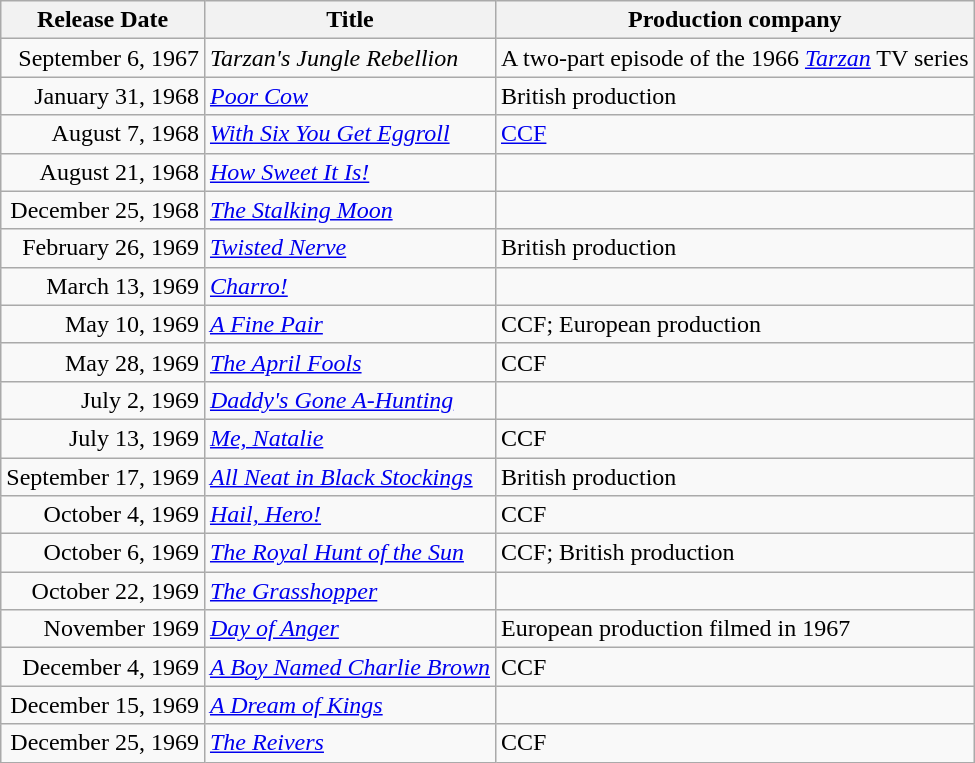<table class="wikitable sortable">
<tr>
<th>Release Date</th>
<th>Title</th>
<th>Production company</th>
</tr>
<tr>
<td align="right">September 6, 1967</td>
<td><em>Tarzan's Jungle Rebellion</em></td>
<td>A two-part episode of the 1966 <em><a href='#'>Tarzan</a></em> TV series</td>
</tr>
<tr>
<td align="right">January 31, 1968</td>
<td><em><a href='#'>Poor Cow</a></em></td>
<td>British production</td>
</tr>
<tr>
<td align="right">August 7, 1968</td>
<td><em><a href='#'>With Six You Get Eggroll</a></em></td>
<td><a href='#'>CCF</a></td>
</tr>
<tr>
<td align="right">August 21, 1968</td>
<td><em><a href='#'>How Sweet It Is!</a></em></td>
<td></td>
</tr>
<tr>
<td align="right">December 25, 1968</td>
<td><em><a href='#'>The Stalking Moon</a></em></td>
<td></td>
</tr>
<tr>
<td align="right">February 26, 1969</td>
<td><em><a href='#'>Twisted Nerve</a></em></td>
<td>British production</td>
</tr>
<tr>
<td align="right">March 13, 1969</td>
<td><em><a href='#'>Charro!</a></em></td>
<td></td>
</tr>
<tr>
<td align="right">May 10, 1969</td>
<td><em><a href='#'>A Fine Pair</a></em></td>
<td>CCF; European production</td>
</tr>
<tr>
<td align="right">May 28, 1969</td>
<td><em><a href='#'>The April Fools</a></em></td>
<td>CCF</td>
</tr>
<tr>
<td align="right">July 2, 1969</td>
<td><em><a href='#'>Daddy's Gone A-Hunting</a></em></td>
<td></td>
</tr>
<tr>
<td align="right">July 13, 1969</td>
<td><em><a href='#'>Me, Natalie</a></em></td>
<td>CCF</td>
</tr>
<tr>
<td align="right">September 17, 1969</td>
<td><em><a href='#'>All Neat in Black Stockings</a></em></td>
<td>British production</td>
</tr>
<tr>
<td align="right">October 4, 1969</td>
<td><em><a href='#'>Hail, Hero!</a></em></td>
<td>CCF</td>
</tr>
<tr>
<td align="right">October 6, 1969</td>
<td><em><a href='#'>The Royal Hunt of the Sun</a></em></td>
<td>CCF; British production</td>
</tr>
<tr>
<td align="right">October 22, 1969</td>
<td><em><a href='#'>The Grasshopper</a></em></td>
<td></td>
</tr>
<tr>
<td align="right">November 1969</td>
<td><em><a href='#'>Day of Anger</a></em></td>
<td>European production filmed in 1967</td>
</tr>
<tr>
<td align="right">December 4, 1969</td>
<td><em><a href='#'>A Boy Named Charlie Brown</a></em></td>
<td>CCF</td>
</tr>
<tr>
<td align="right">December 15, 1969</td>
<td><em><a href='#'>A Dream of Kings</a></em></td>
<td></td>
</tr>
<tr>
<td align="right">December 25, 1969</td>
<td><em><a href='#'>The Reivers</a></em></td>
<td>CCF</td>
</tr>
</table>
